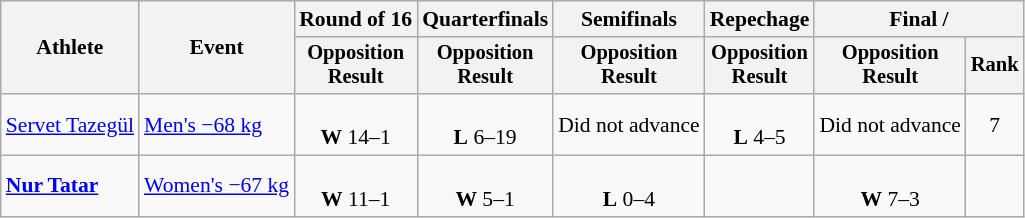<table class="wikitable" style="font-size:90%;">
<tr>
<th rowspan=2>Athlete</th>
<th rowspan=2>Event</th>
<th>Round of 16</th>
<th>Quarterfinals</th>
<th>Semifinals</th>
<th>Repechage</th>
<th colspan=2>Final / </th>
</tr>
<tr style="font-size:95%">
<th>Opposition<br>Result</th>
<th>Opposition<br>Result</th>
<th>Opposition<br>Result</th>
<th>Opposition<br>Result</th>
<th>Opposition<br>Result</th>
<th>Rank</th>
</tr>
<tr align=center>
<td align=left><a href='#'>Servet Tazegül</a></td>
<td align=left><a href='#'>Men's −68 kg</a></td>
<td><br><strong>W</strong> 14–1 </td>
<td><br><strong>L</strong> 6–19 </td>
<td>Did not advance</td>
<td><br><strong>L</strong> 4–5</td>
<td>Did not advance</td>
<td>7</td>
</tr>
<tr align=center>
<td align=left><strong><a href='#'>Nur Tatar</a></strong></td>
<td align=left><a href='#'>Women's −67 kg</a></td>
<td><br><strong>W</strong> 11–1</td>
<td><br><strong>W</strong> 5–1</td>
<td><br><strong>L</strong> 0–4 </td>
<td></td>
<td><br><strong>W</strong> 7–3</td>
<td></td>
</tr>
</table>
